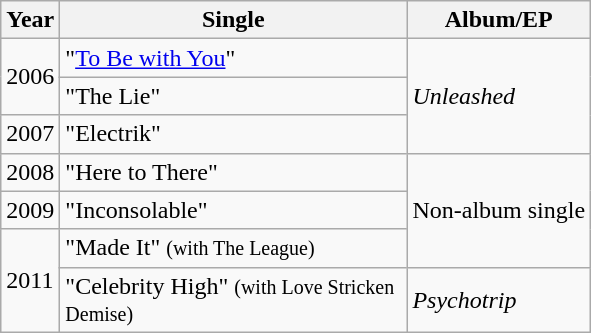<table class="wikitable plainrowheaders">
<tr>
<th>Year</th>
<th style="width:14em;">Single</th>
<th>Album/EP</th>
</tr>
<tr>
<td rowspan="2">2006</td>
<td scope="row">"<a href='#'>To Be with You</a>"</td>
<td rowspan="3"><em>Unleashed</em></td>
</tr>
<tr>
<td scope="row">"The Lie"</td>
</tr>
<tr>
<td>2007</td>
<td scope="row">"Electrik"</td>
</tr>
<tr>
<td>2008</td>
<td scope="row">"Here to There"</td>
<td rowspan="3">Non-album single</td>
</tr>
<tr>
<td>2009</td>
<td scope="row">"Inconsolable"</td>
</tr>
<tr>
<td rowspan="2">2011</td>
<td scope="row">"Made It" <small>(with The League)</small></td>
</tr>
<tr>
<td scope="row">"Celebrity High" <small>(with Love Stricken Demise)</small></td>
<td><em>Psychotrip</em></td>
</tr>
</table>
